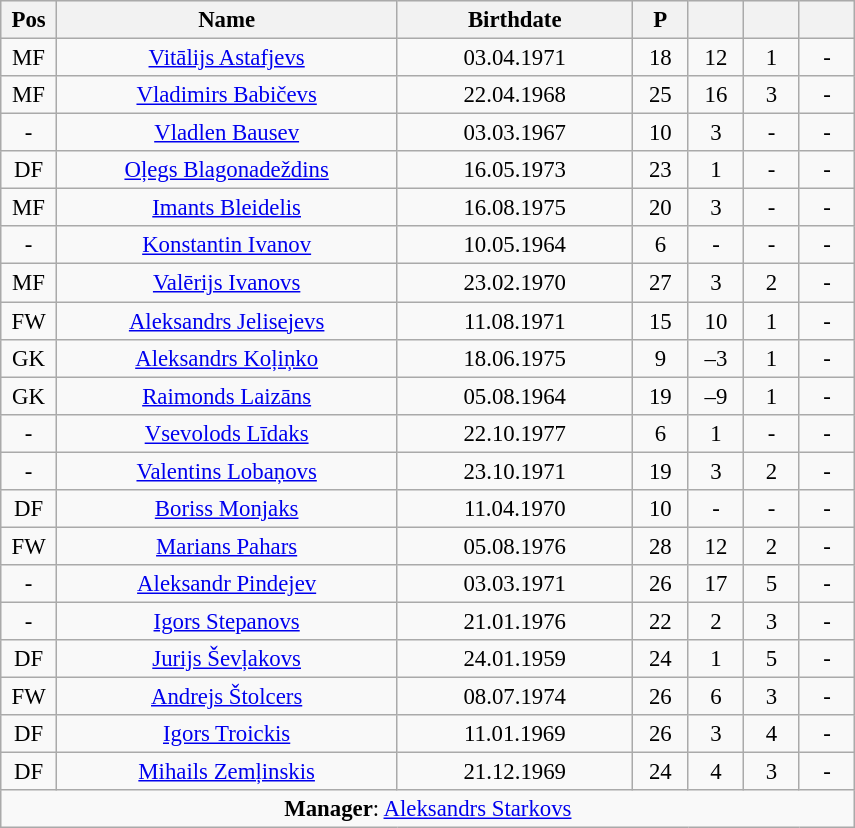<table class="wikitable" style="font-size:95%; text-align:center;">
<tr bgcolor="#efefef">
<th width="30">Pos</th>
<th width="220">Name</th>
<th width="150">Birthdate</th>
<th width="30">P</th>
<th width="30"></th>
<th width="30"></th>
<th width="30"></th>
</tr>
<tr>
<td>MF</td>
<td> <a href='#'>Vitālijs Astafjevs</a></td>
<td>03.04.1971</td>
<td>18</td>
<td>12</td>
<td>1</td>
<td>-</td>
</tr>
<tr>
<td>MF</td>
<td> <a href='#'>Vladimirs Babičevs</a></td>
<td>22.04.1968</td>
<td>25</td>
<td>16</td>
<td>3</td>
<td>-</td>
</tr>
<tr>
<td>-</td>
<td> <a href='#'>Vladlen Bausev</a></td>
<td>03.03.1967</td>
<td>10</td>
<td>3</td>
<td>-</td>
<td>-</td>
</tr>
<tr>
<td>DF</td>
<td> <a href='#'>Oļegs Blagonadeždins</a></td>
<td>16.05.1973</td>
<td>23</td>
<td>1</td>
<td>-</td>
<td>-</td>
</tr>
<tr>
<td>MF</td>
<td> <a href='#'>Imants Bleidelis</a></td>
<td>16.08.1975</td>
<td>20</td>
<td>3</td>
<td>-</td>
<td>-</td>
</tr>
<tr>
<td>-</td>
<td> <a href='#'>Konstantin Ivanov</a></td>
<td>10.05.1964</td>
<td>6</td>
<td>-</td>
<td>-</td>
<td>-</td>
</tr>
<tr>
<td>MF</td>
<td> <a href='#'>Valērijs Ivanovs</a></td>
<td>23.02.1970</td>
<td>27</td>
<td>3</td>
<td>2</td>
<td>-</td>
</tr>
<tr>
<td>FW</td>
<td> <a href='#'>Aleksandrs Jelisejevs</a></td>
<td>11.08.1971</td>
<td>15</td>
<td>10</td>
<td>1</td>
<td>-</td>
</tr>
<tr>
<td>GK</td>
<td> <a href='#'>Aleksandrs Koļiņko</a></td>
<td>18.06.1975</td>
<td>9</td>
<td>–3</td>
<td>1</td>
<td>-</td>
</tr>
<tr>
<td>GK</td>
<td> <a href='#'>Raimonds Laizāns</a></td>
<td>05.08.1964</td>
<td>19</td>
<td>–9</td>
<td>1</td>
<td>-</td>
</tr>
<tr>
<td>-</td>
<td> <a href='#'>Vsevolods Līdaks</a></td>
<td>22.10.1977</td>
<td>6</td>
<td>1</td>
<td>-</td>
<td>-</td>
</tr>
<tr>
<td>-</td>
<td> <a href='#'>Valentins Lobaņovs</a></td>
<td>23.10.1971</td>
<td>19</td>
<td>3</td>
<td>2</td>
<td>-</td>
</tr>
<tr>
<td>DF</td>
<td> <a href='#'>Boriss Monjaks</a></td>
<td>11.04.1970</td>
<td>10</td>
<td>-</td>
<td>-</td>
<td>-</td>
</tr>
<tr>
<td>FW</td>
<td> <a href='#'>Marians Pahars</a></td>
<td>05.08.1976</td>
<td>28</td>
<td>12</td>
<td>2</td>
<td>-</td>
</tr>
<tr>
<td>-</td>
<td> <a href='#'>Aleksandr Pindejev</a></td>
<td>03.03.1971</td>
<td>26</td>
<td>17</td>
<td>5</td>
<td>-</td>
</tr>
<tr>
<td>-</td>
<td> <a href='#'>Igors Stepanovs</a></td>
<td>21.01.1976</td>
<td>22</td>
<td>2</td>
<td>3</td>
<td>-</td>
</tr>
<tr>
<td>DF</td>
<td> <a href='#'>Jurijs Ševļakovs</a></td>
<td>24.01.1959</td>
<td>24</td>
<td>1</td>
<td>5</td>
<td>-</td>
</tr>
<tr>
<td>FW</td>
<td> <a href='#'>Andrejs Štolcers</a></td>
<td>08.07.1974</td>
<td>26</td>
<td>6</td>
<td>3</td>
<td>-</td>
</tr>
<tr>
<td>DF</td>
<td> <a href='#'>Igors Troickis</a></td>
<td>11.01.1969</td>
<td>26</td>
<td>3</td>
<td>4</td>
<td>-</td>
</tr>
<tr>
<td>DF</td>
<td> <a href='#'>Mihails Zemļinskis</a></td>
<td>21.12.1969</td>
<td>24</td>
<td>4</td>
<td>3</td>
<td>-</td>
</tr>
<tr>
<td colspan=7 align=center><strong>Manager</strong>:  <a href='#'>Aleksandrs Starkovs</a></td>
</tr>
</table>
